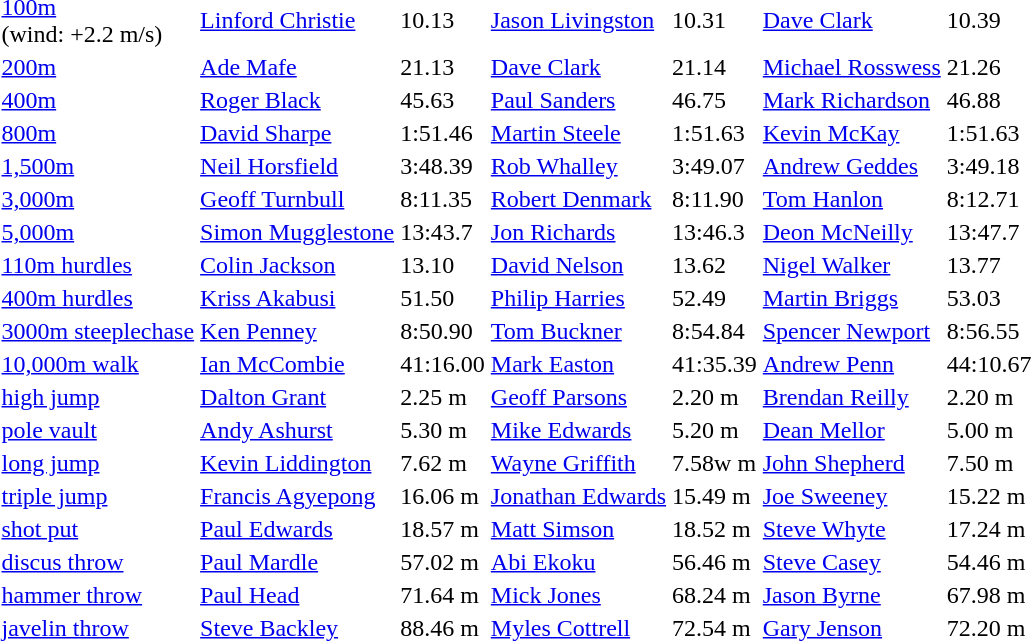<table>
<tr>
<td><a href='#'>100m</a><br>(wind: +2.2 m/s)</td>
<td><a href='#'>Linford Christie</a></td>
<td>10.13 </td>
<td><a href='#'>Jason Livingston</a></td>
<td>10.31 </td>
<td> <a href='#'>Dave Clark</a></td>
<td>10.39 </td>
</tr>
<tr>
<td><a href='#'>200m</a></td>
<td><a href='#'>Ade Mafe</a></td>
<td>21.13</td>
<td> <a href='#'>Dave Clark</a></td>
<td>21.14</td>
<td><a href='#'>Michael Rosswess</a></td>
<td>21.26</td>
</tr>
<tr>
<td><a href='#'>400m</a></td>
<td><a href='#'>Roger Black</a></td>
<td>45.63</td>
<td><a href='#'>Paul Sanders</a></td>
<td>46.75</td>
<td><a href='#'>Mark Richardson</a></td>
<td>46.88</td>
</tr>
<tr>
<td><a href='#'>800m</a></td>
<td><a href='#'>David Sharpe</a></td>
<td>1:51.46</td>
<td><a href='#'>Martin Steele</a></td>
<td>1:51.63</td>
<td><a href='#'>Kevin McKay</a></td>
<td>1:51.63</td>
</tr>
<tr>
<td><a href='#'>1,500m</a></td>
<td> <a href='#'>Neil Horsfield</a></td>
<td>3:48.39</td>
<td><a href='#'>Rob Whalley</a></td>
<td>3:49.07</td>
<td><a href='#'>Andrew Geddes</a></td>
<td>3:49.18</td>
</tr>
<tr>
<td><a href='#'>3,000m</a></td>
<td><a href='#'>Geoff Turnbull</a></td>
<td>8:11.35</td>
<td><a href='#'>Robert Denmark</a></td>
<td>8:11.90</td>
<td> <a href='#'>Tom Hanlon</a></td>
<td>8:12.71</td>
</tr>
<tr>
<td><a href='#'>5,000m</a></td>
<td><a href='#'>Simon Mugglestone</a></td>
<td>13:43.7</td>
<td><a href='#'>Jon Richards</a></td>
<td>13:46.3</td>
<td><a href='#'>Deon McNeilly</a></td>
<td>13:47.7</td>
</tr>
<tr>
<td><a href='#'>110m hurdles</a></td>
<td> <a href='#'>Colin Jackson</a></td>
<td>13.10</td>
<td><a href='#'>David Nelson</a></td>
<td>13.62</td>
<td> <a href='#'>Nigel Walker</a></td>
<td>13.77</td>
</tr>
<tr>
<td><a href='#'>400m hurdles</a></td>
<td><a href='#'>Kriss Akabusi</a></td>
<td>51.50</td>
<td><a href='#'>Philip Harries</a></td>
<td>52.49</td>
<td><a href='#'>Martin Briggs</a></td>
<td>53.03</td>
</tr>
<tr>
<td><a href='#'>3000m steeplechase</a></td>
<td><a href='#'>Ken Penney</a></td>
<td>8:50.90</td>
<td><a href='#'>Tom Buckner</a></td>
<td>8:54.84</td>
<td><a href='#'>Spencer Newport</a></td>
<td>8:56.55</td>
</tr>
<tr>
<td><a href='#'>10,000m walk</a></td>
<td><a href='#'>Ian McCombie</a></td>
<td>41:16.00</td>
<td><a href='#'>Mark Easton</a></td>
<td>41:35.39</td>
<td><a href='#'>Andrew Penn</a></td>
<td>44:10.67</td>
</tr>
<tr>
<td><a href='#'>high jump</a></td>
<td><a href='#'>Dalton Grant</a></td>
<td>2.25 m</td>
<td> <a href='#'>Geoff Parsons</a></td>
<td>2.20 m</td>
<td><a href='#'>Brendan Reilly</a></td>
<td>2.20 m</td>
</tr>
<tr>
<td><a href='#'>pole vault</a></td>
<td><a href='#'>Andy Ashurst</a></td>
<td>5.30 m</td>
<td><a href='#'>Mike Edwards</a></td>
<td>5.20 m</td>
<td><a href='#'>Dean Mellor</a></td>
<td>5.00 m</td>
</tr>
<tr>
<td><a href='#'>long jump</a></td>
<td><a href='#'>Kevin Liddington</a></td>
<td>7.62 m</td>
<td><a href='#'>Wayne Griffith</a></td>
<td>7.58w m</td>
<td><a href='#'>John Shepherd</a></td>
<td>7.50 m</td>
</tr>
<tr>
<td><a href='#'>triple jump</a></td>
<td><a href='#'>Francis Agyepong</a></td>
<td>16.06 m</td>
<td><a href='#'>Jonathan Edwards</a></td>
<td>15.49 m</td>
<td><a href='#'>Joe Sweeney</a></td>
<td>15.22 m</td>
</tr>
<tr>
<td><a href='#'>shot put</a></td>
<td> <a href='#'>Paul Edwards</a></td>
<td>18.57 m</td>
<td><a href='#'>Matt Simson</a></td>
<td>18.52 m</td>
<td> <a href='#'>Steve Whyte</a></td>
<td>17.24 m</td>
</tr>
<tr>
<td><a href='#'>discus throw</a></td>
<td><a href='#'>Paul Mardle</a></td>
<td>57.02 m</td>
<td><a href='#'>Abi Ekoku</a></td>
<td>56.46 m</td>
<td><a href='#'>Steve Casey</a></td>
<td>54.46 m</td>
</tr>
<tr>
<td><a href='#'>hammer throw</a></td>
<td><a href='#'>Paul Head</a></td>
<td>71.64 m</td>
<td><a href='#'>Mick Jones</a></td>
<td>68.24 m</td>
<td><a href='#'>Jason Byrne</a></td>
<td>67.98 m</td>
</tr>
<tr>
<td><a href='#'>javelin throw</a></td>
<td><a href='#'>Steve Backley</a></td>
<td>88.46 m</td>
<td><a href='#'>Myles Cottrell</a></td>
<td>72.54 m</td>
<td><a href='#'>Gary Jenson</a></td>
<td>72.20 m</td>
</tr>
</table>
